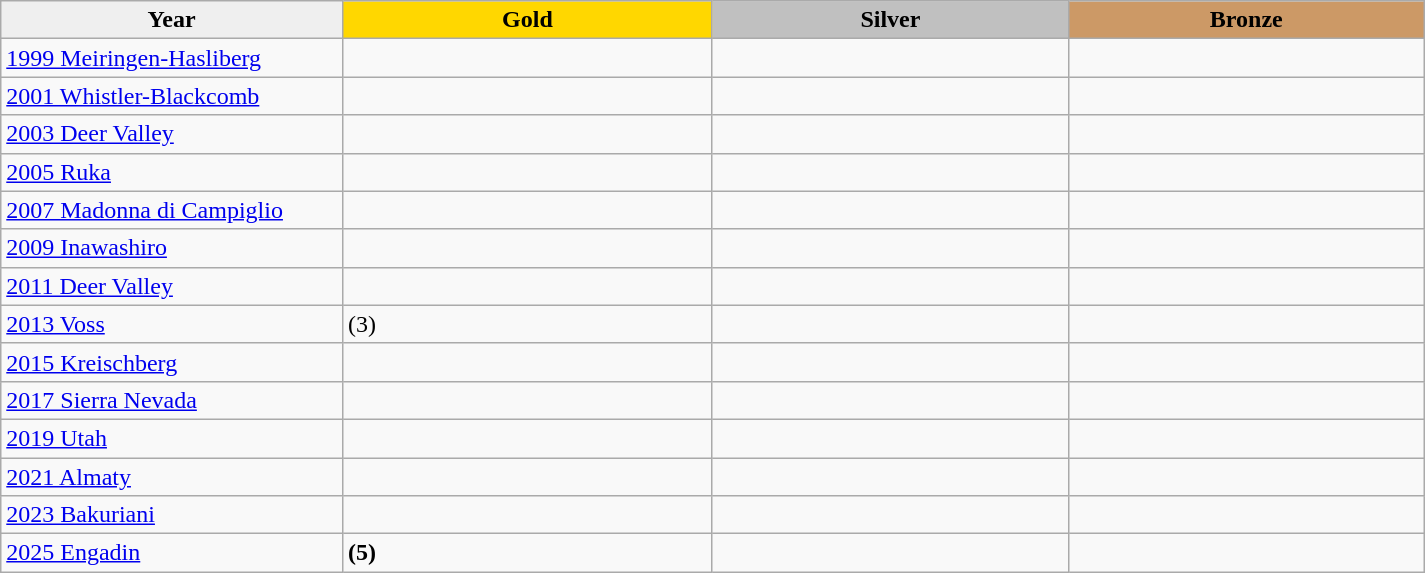<table class="wikitable sortable" style="width:950px;">
<tr>
<th style="width:24%; background:#efefef;">Year</th>
<th style="width:26%; background:gold">Gold</th>
<th style="width:25%; background:silver">Silver</th>
<th style="width:25%; background:#CC9966">Bronze</th>
</tr>
<tr>
<td><a href='#'>1999 Meiringen-Hasliberg</a></td>
<td></td>
<td></td>
<td></td>
</tr>
<tr>
<td><a href='#'>2001 Whistler-Blackcomb</a></td>
<td></td>
<td></td>
<td></td>
</tr>
<tr>
<td><a href='#'>2003 Deer Valley</a></td>
<td></td>
<td></td>
<td></td>
</tr>
<tr>
<td><a href='#'>2005 Ruka</a></td>
<td></td>
<td></td>
<td></td>
</tr>
<tr>
<td><a href='#'>2007 Madonna di Campiglio</a></td>
<td></td>
<td></td>
<td></td>
</tr>
<tr>
<td><a href='#'>2009 Inawashiro</a></td>
<td></td>
<td></td>
<td></td>
</tr>
<tr>
<td><a href='#'>2011 Deer Valley</a></td>
<td></td>
<td></td>
<td></td>
</tr>
<tr>
<td><a href='#'>2013 Voss</a></td>
<td> (3)</td>
<td></td>
<td></td>
</tr>
<tr>
<td><a href='#'>2015 Kreischberg</a></td>
<td></td>
<td></td>
<td></td>
</tr>
<tr>
<td><a href='#'>2017 Sierra Nevada</a></td>
<td></td>
<td></td>
<td></td>
</tr>
<tr>
<td><a href='#'>2019 Utah</a></td>
<td></td>
<td></td>
<td></td>
</tr>
<tr>
<td><a href='#'>2021 Almaty</a></td>
<td></td>
<td></td>
<td></td>
</tr>
<tr>
<td><a href='#'>2023 Bakuriani</a></td>
<td></td>
<td></td>
<td></td>
</tr>
<tr>
<td><a href='#'>2025 Engadin</a></td>
<td> <strong>(5)</strong></td>
<td></td>
<td></td>
</tr>
</table>
